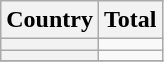<table class="sortable wikitable plainrowheaders">
<tr>
<th scope="col">Country</th>
<th scope="col">Total</th>
</tr>
<tr>
<th scope="row"></th>
<td style="text-align:center;"></td>
</tr>
<tr>
<th scope="row"></th>
<td style="text-align:center;"></td>
</tr>
<tr>
</tr>
</table>
